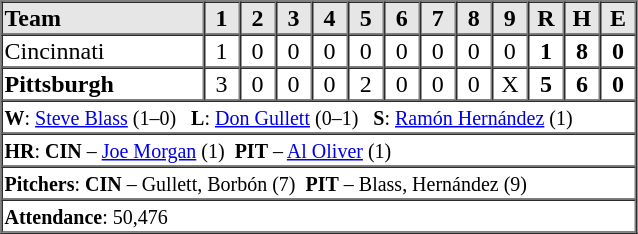<table border=1 cellspacing=0 width=425 style="margin-left:3em;">
<tr style="text-align:center; background-color:#e6e6e6;">
<th align=left width=28%>Team</th>
<th width=5%>1</th>
<th width=5%>2</th>
<th width=5%>3</th>
<th width=5%>4</th>
<th width=5%>5</th>
<th width=5%>6</th>
<th width=5%>7</th>
<th width=5%>8</th>
<th width=5%>9</th>
<th width=5%>R</th>
<th width=5%>H</th>
<th width=5%>E</th>
</tr>
<tr style="text-align:center;">
<td align=left>Cincinnati</td>
<td>1</td>
<td>0</td>
<td>0</td>
<td>0</td>
<td>0</td>
<td>0</td>
<td>0</td>
<td>0</td>
<td>0</td>
<td><strong>1</strong></td>
<td><strong>8</strong></td>
<td><strong>0</strong></td>
</tr>
<tr style="text-align:center;">
<td align=left><strong>Pittsburgh</strong></td>
<td>3</td>
<td>0</td>
<td>0</td>
<td>0</td>
<td>2</td>
<td>0</td>
<td>0</td>
<td>0</td>
<td>X</td>
<td><strong>5</strong></td>
<td><strong>6</strong></td>
<td><strong>0</strong></td>
</tr>
<tr style="text-align:left;">
<td colspan=13><small><strong>W</strong>: <a href='#'>Steve Blass</a> (1–0)   <strong>L</strong>: <a href='#'>Don Gullett</a> (0–1)   <strong>S</strong>: <a href='#'>Ramón Hernández</a> (1)</small></td>
</tr>
<tr style="text-align:left;">
<td colspan=13><small><strong>HR</strong>: <strong>CIN</strong> – <a href='#'>Joe Morgan</a> (1)  <strong>PIT</strong> – <a href='#'>Al Oliver</a> (1)</small></td>
</tr>
<tr style="text-align:left;">
<td colspan=13><small><strong>Pitchers</strong>: <strong>CIN</strong> – Gullett, Borbón (7)  <strong>PIT</strong> – Blass, Hernández (9)</small></td>
</tr>
<tr style="text-align:left;">
<td colspan=13><small><strong>Attendance</strong>: 50,476</small></td>
</tr>
</table>
